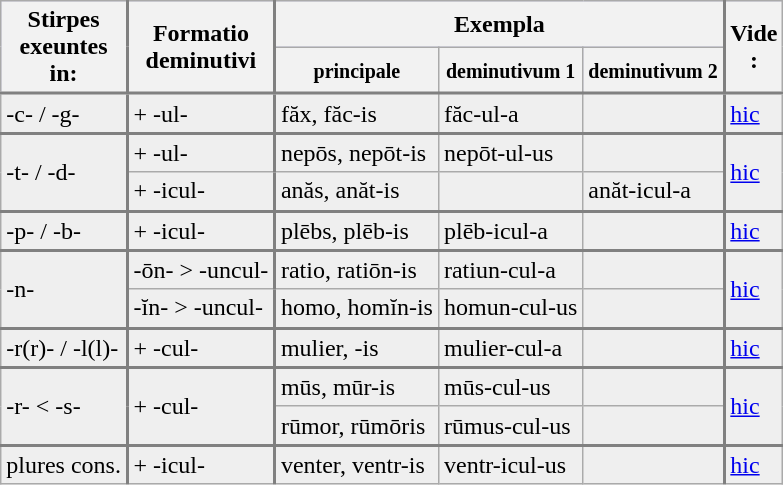<table class="wikitable">
<tr style="background:#ccccff;">
<th rowspan=2 style="border-right:2px solid grey;">Stirpes <br> exeuntes <br> in:</th>
<th rowspan=2 style="border-right:2px solid grey;">Formatio  <br> deminutivi</th>
<th colspan=3>Exempla</th>
<th rowspan=2 style="border-left:2px solid grey;">Vide <br> :</th>
</tr>
<tr style="background:#ccccff;">
<th><small>principale</small></th>
<th><small>deminutivum 1</small></th>
<th><small>deminutivum 2</small></th>
</tr>
<tr style="background:#efefef; border-top:2px solid grey;">
<td rowspan=1 style="border-right:2px solid grey;">-c- / -g-</td>
<td rowspan=1 style="border-right:2px solid grey;">+ -ul-</td>
<td>făx, făc-is</td>
<td>făc-ul-a</td>
<td></td>
<td rowspan=1 style="border-left:2px solid grey;"><a href='#'>hic</a></td>
</tr>
<tr style="background:#efefef; border-top:2px solid grey;">
<td rowspan=2 style="border-right:2px solid grey;">-t- / -d-</td>
<td rowspan=1 style="border-right:2px solid grey;">+ -ul-</td>
<td>nepōs, nepōt-is</td>
<td>nepōt-ul-us</td>
<td></td>
<td rowspan=2 style="border-left:2px solid grey;"><a href='#'>hic</a></td>
</tr>
<tr style="background:#efefef;">
<td rowspan=1 style="border-right:2px solid grey;">+ -icul-</td>
<td>anăs, anăt-is</td>
<td></td>
<td>anăt-icul-a</td>
</tr>
<tr style="background:#efefef; border-top:2px solid grey;">
<td rowspan=1 style="border-right:2px solid grey;">-p- / -b-</td>
<td rowspan=1 style="border-right:2px solid grey;">+ -icul-</td>
<td>plēbs, plēb-is</td>
<td>plēb-icul-a</td>
<td></td>
<td rowspan=1 style="border-left:2px solid grey;"><a href='#'>hic</a></td>
</tr>
<tr style="background:#efefef; border-top:2px solid grey;">
<td rowspan=2 style="border-right:2px solid grey;">-n-</td>
<td rowspan=1 style="border-right:2px solid grey;">-ōn- > -uncul-</td>
<td>ratio, ratiōn-is</td>
<td>ratiun-cul-a</td>
<td></td>
<td rowspan=2 style="border-left:2px solid grey;"><a href='#'>hic</a></td>
</tr>
<tr style="background:#efefef;">
<td rowspan=1 style="border-right:2px solid grey;">-ĭn- > -uncul-</td>
<td rowspan=1>homo, homĭn-is</td>
<td>homun-cul-us</td>
<td></td>
</tr>
<tr style="background:#efefef; border-top:2px solid grey;">
<td rowspan=1 style="border-right:2px solid grey;">-r(r)- / -l(l)-</td>
<td rowspan=1 style="border-right:2px solid grey;">+ -cul-</td>
<td>mulier, -is</td>
<td>mulier-cul-a</td>
<td></td>
<td rowspan=1 style="border-left:2px solid grey;"><a href='#'>hic</a></td>
</tr>
<tr style="background:#efefef; border-top:2px solid grey;">
<td rowspan=2 style="border-right:2px solid grey;">-r- < -s-</td>
<td rowspan=2 style="border-right:2px solid grey;">+ -cul-</td>
<td>mūs, mūr-is</td>
<td>mūs-cul-us</td>
<td></td>
<td rowspan=2 style="border-left:2px solid grey;"><a href='#'>hic</a></td>
</tr>
<tr style="background:#efefef;">
<td>rūmor, rūmōris</td>
<td>rūmus-cul-us</td>
<td></td>
</tr>
<tr style="background:#efefef; border-top:2px solid grey;">
<td rowspan=1 style="border-right:2px solid grey;">plures cons.</td>
<td rowspan=1 style="border-right:2px solid grey;">+ -icul-</td>
<td>venter, ventr-is</td>
<td>ventr-icul-us</td>
<td></td>
<td rowspan=1 style="border-left:2px solid grey;"><a href='#'>hic</a></td>
</tr>
</table>
